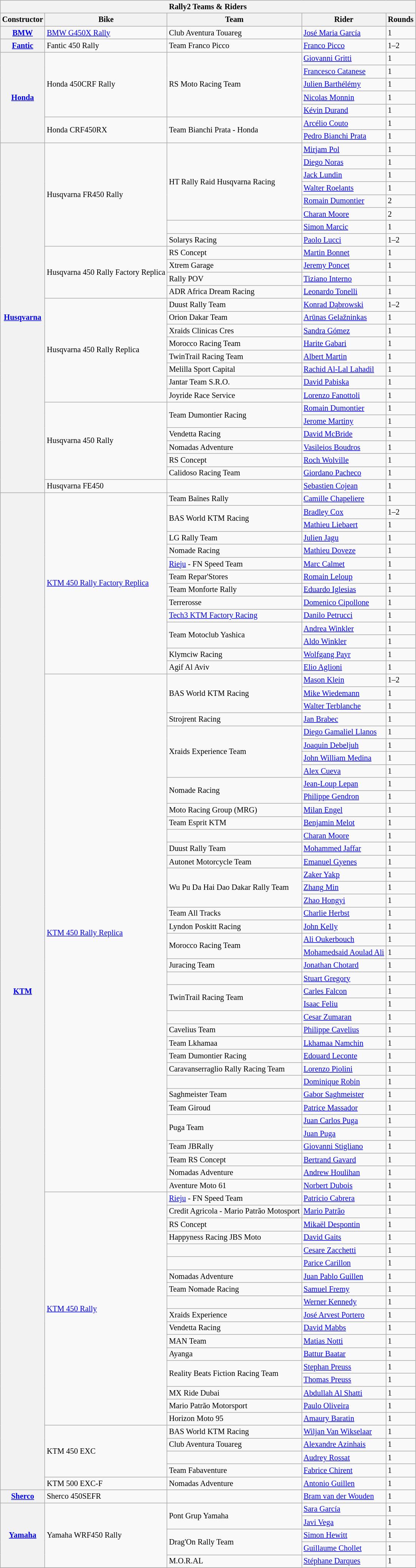<table class="wikitable collapsible autocollapse" style="font-size: 85%;">
<tr>
<th colspan=5><strong>Rally2 Teams & Riders</strong></th>
</tr>
<tr>
<th>Constructor</th>
<th>Bike</th>
<th>Team</th>
<th>Rider</th>
<th>Rounds</th>
</tr>
<tr>
<th><a href='#'>BMW</a></th>
<td><a href='#'>BMW G450X Rally</a></td>
<td> Club Aventura Touareg</td>
<td> <a href='#'>José Maria García</a></td>
<td>1</td>
</tr>
<tr>
<th><a href='#'>Fantic</a></th>
<td>Fantic 450 Rally</td>
<td> Team Franco Picco</td>
<td> <a href='#'>Franco Picco</a></td>
<td>1–2</td>
</tr>
<tr>
<th rowspan=7><a href='#'>Honda</a></th>
<td rowspan=5>Honda 450CRF Rally</td>
<td rowspan=5> RS Moto Racing Team</td>
<td> <a href='#'>Giovanni Gritti</a></td>
<td>1</td>
</tr>
<tr>
<td> <a href='#'>Francesco Catanese</a></td>
<td>1</td>
</tr>
<tr>
<td> <a href='#'>Julien Barthélémy</a></td>
<td>1</td>
</tr>
<tr>
<td> <a href='#'>Nicolas Monnin</a></td>
<td>1</td>
</tr>
<tr>
<td> <a href='#'>Kévin Durand</a></td>
<td>1</td>
</tr>
<tr>
<td rowspan=2>Honda CRF450RX</td>
<td rowspan=2> Team Bianchi Prata - Honda</td>
<td> <a href='#'>Arcélio Couto</a></td>
<td>1</td>
</tr>
<tr>
<td> <a href='#'>Pedro Bianchi Prata</a></td>
<td>1</td>
</tr>
<tr>
<th rowspan=27><a href='#'>Husqvarna</a></th>
<td rowspan=8>Husqvarna FR450 Rally</td>
<td rowspan=6> HT Rally Raid Husqvarna Racing</td>
<td> <a href='#'>Mirjam Pol</a></td>
<td>1</td>
</tr>
<tr>
<td> <a href='#'>Diego Noras</a></td>
<td>1</td>
</tr>
<tr>
<td> <a href='#'>Jack Lundin</a></td>
<td>1</td>
</tr>
<tr>
<td> <a href='#'>Walter Roelants</a></td>
<td>1</td>
</tr>
<tr>
<td> <a href='#'>Romain Dumontier</a></td>
<td>2</td>
</tr>
<tr>
<td> <a href='#'>Charan Moore</a></td>
<td>2</td>
</tr>
<tr>
<td></td>
<td> <a href='#'>Simon Marcic</a></td>
<td>1</td>
</tr>
<tr>
<td> Solarys Racing</td>
<td> <a href='#'>Paolo Lucci</a></td>
<td>1–2</td>
</tr>
<tr>
<td rowspan=4>Husqvarna 450 Rally Factory Replica</td>
<td> RS Concept</td>
<td> <a href='#'>Martin Bonnet</a></td>
<td>1</td>
</tr>
<tr>
<td> Xtrem Garage</td>
<td> <a href='#'>Jeremy Poncet</a></td>
<td>1</td>
</tr>
<tr>
<td> Rally POV</td>
<td> <a href='#'>Tiziano Interno</a></td>
<td>1</td>
</tr>
<tr>
<td> ADR Africa Dream Racing</td>
<td> <a href='#'>Leonardo Tonelli</a></td>
<td>1</td>
</tr>
<tr>
<td rowspan=8>Husqvarna 450 Rally Replica</td>
<td> Duust Rally Team</td>
<td> <a href='#'>Konrad Dąbrowski</a></td>
<td>1–2</td>
</tr>
<tr>
<td> Orion Dakar Team</td>
<td> <a href='#'>Arūnas Gelažninkas</a></td>
<td>1</td>
</tr>
<tr>
<td> Xraids Clinicas Cres</td>
<td> <a href='#'>Sandra Gómez</a></td>
<td>1</td>
</tr>
<tr>
<td> Morocco Racing Team</td>
<td> <a href='#'>Harite Gabari</a></td>
<td>1</td>
</tr>
<tr>
<td> TwinTrail Racing Team</td>
<td> <a href='#'>Albert Martin</a></td>
<td>1</td>
</tr>
<tr>
<td> Melilla Sport Capital</td>
<td> <a href='#'>Rachid Al-Lal Lahadil</a></td>
<td>1</td>
</tr>
<tr>
<td> Jantar Team S.R.O.</td>
<td> <a href='#'>David Pabiska</a></td>
<td>1</td>
</tr>
<tr>
<td> Joyride Race Service</td>
<td> <a href='#'>Lorenzo Fanottoli</a></td>
<td>1</td>
</tr>
<tr>
<td rowspan=6>Husqvarna 450 Rally</td>
<td rowspan=2> Team Dumontier Racing</td>
<td> <a href='#'>Romain Dumontier</a></td>
<td>1</td>
</tr>
<tr>
<td> <a href='#'>Jerome Martiny</a></td>
<td>1</td>
</tr>
<tr>
<td> Vendetta Racing</td>
<td> <a href='#'>David McBride</a></td>
<td>1</td>
</tr>
<tr>
<td> Nomadas Adventure</td>
<td> <a href='#'>Vasileios Boudros</a></td>
<td>1</td>
</tr>
<tr>
<td> RS Concept</td>
<td> <a href='#'>Roch Wolville</a></td>
<td>1</td>
</tr>
<tr>
<td> Calidoso Racing Team</td>
<td> <a href='#'>Giordano Pacheco</a></td>
<td>1</td>
</tr>
<tr>
<td>Husqvarna FE450</td>
<td></td>
<td> <a href='#'>Sebastien Cojean</a></td>
<td>1</td>
</tr>
<tr>
<th rowspan=77><a href='#'>KTM</a></th>
<td rowspan=14><a href='#'>KTM 450 Rally Factory Replica</a></td>
<td> Team Baïnes Rally</td>
<td> <a href='#'>Camille Chapeliere</a></td>
<td>1</td>
</tr>
<tr>
<td rowspan=2> BAS World KTM Racing</td>
<td> <a href='#'>Bradley Cox</a></td>
<td>1–2</td>
</tr>
<tr>
<td> <a href='#'>Mathieu Liebaert</a></td>
<td>1</td>
</tr>
<tr>
<td> LG Rally Team</td>
<td> <a href='#'>Julien Jagu</a></td>
<td>1</td>
</tr>
<tr>
<td> Nomade Racing</td>
<td> <a href='#'>Mathieu Doveze</a></td>
<td>1</td>
</tr>
<tr>
<td> <a href='#'>Rieju</a> - FN Speed Team</td>
<td> <a href='#'>Marc Calmet</a></td>
<td>1</td>
</tr>
<tr>
<td> Team Repar'Stores</td>
<td> <a href='#'>Romain Leloup</a></td>
<td>1</td>
</tr>
<tr>
<td> Team Monforte Rally</td>
<td> <a href='#'>Eduardo Iglesias</a></td>
<td>1</td>
</tr>
<tr>
<td> Terrerosse</td>
<td> <a href='#'>Domenico Cipollone</a></td>
<td>1</td>
</tr>
<tr>
<td> <a href='#'>Tech3 KTM Factory Racing</a></td>
<td> <a href='#'>Danilo Petrucci</a></td>
<td>1</td>
</tr>
<tr>
<td rowspan=2> Team Motoclub Yashica</td>
<td> <a href='#'>Andrea Winkler</a></td>
<td>1</td>
</tr>
<tr>
<td> <a href='#'>Aldo Winkler</a></td>
<td>1</td>
</tr>
<tr>
<td> Klymciw Racing</td>
<td> <a href='#'>Wolfgang Payr</a></td>
<td>1</td>
</tr>
<tr>
<td> Agif Al Aviv</td>
<td> <a href='#'>Elio Aglioni</a></td>
<td>1</td>
</tr>
<tr>
<td rowspan=40><a href='#'>KTM 450 Rally Replica</a></td>
<td rowspan=3> BAS World KTM Racing</td>
<td> <a href='#'>Mason Klein</a></td>
<td>1–2</td>
</tr>
<tr>
<td> <a href='#'>Mike Wiedemann</a></td>
<td>1</td>
</tr>
<tr>
<td> <a href='#'>Walter Terblanche</a></td>
<td>1</td>
</tr>
<tr>
<td> Strojrent Racing</td>
<td> <a href='#'>Jan Brabec</a></td>
<td>1</td>
</tr>
<tr>
<td rowspan=4> Xraids Experience Team</td>
<td> <a href='#'>Diego Gamaliel Llanos</a></td>
<td>1</td>
</tr>
<tr>
<td> <a href='#'>Joaquin Debeljuh</a></td>
<td>1</td>
</tr>
<tr>
<td> <a href='#'>John William Medina</a></td>
<td>1</td>
</tr>
<tr>
<td> <a href='#'>Alex Cueva</a></td>
<td>1</td>
</tr>
<tr>
<td rowspan=2> Nomade Racing</td>
<td> <a href='#'>Jean-Loup Lepan</a></td>
<td>1</td>
</tr>
<tr>
<td> <a href='#'>Philippe Gendron</a></td>
<td>1</td>
</tr>
<tr>
<td> Moto Racing Group (MRG)</td>
<td> <a href='#'>Milan Engel</a></td>
<td>1</td>
</tr>
<tr>
<td> Team Esprit KTM</td>
<td> <a href='#'>Benjamin Melot</a></td>
<td>1</td>
</tr>
<tr>
<td></td>
<td> <a href='#'>Charan Moore</a></td>
<td>1</td>
</tr>
<tr>
<td> Duust Rally Team</td>
<td> <a href='#'>Mohammed Jaffar</a></td>
<td>1</td>
</tr>
<tr>
<td> Autonet Motorcycle Team</td>
<td> <a href='#'>Emanuel Gyenes</a></td>
<td>1</td>
</tr>
<tr>
<td rowspan=3> Wu Pu Da Hai Dao Dakar Rally Team</td>
<td> <a href='#'>Zaker Yakp</a></td>
<td>1</td>
</tr>
<tr>
<td> <a href='#'>Zhang Min</a></td>
<td>1</td>
</tr>
<tr>
<td> <a href='#'>Zhao Hongyi</a></td>
<td>1</td>
</tr>
<tr>
<td> Team All Tracks</td>
<td> <a href='#'>Charlie Herbst</a></td>
<td>1</td>
</tr>
<tr>
<td> Lyndon Poskitt Racing</td>
<td> <a href='#'>John Kelly</a></td>
<td>1</td>
</tr>
<tr>
<td rowspan=2> Morocco Racing Team</td>
<td> <a href='#'>Ali Oukerbouch</a></td>
<td>1</td>
</tr>
<tr>
<td> <a href='#'>Mohamedsaid Aoulad Ali</a></td>
<td>1</td>
</tr>
<tr>
<td> Juracing Team</td>
<td> <a href='#'>Jonathan Chotard</a></td>
<td>1</td>
</tr>
<tr>
<td></td>
<td> <a href='#'>Stuart Gregory</a></td>
<td>1</td>
</tr>
<tr>
<td rowspan=2> TwinTrail Racing Team</td>
<td> <a href='#'>Carles Falcon</a></td>
<td>1</td>
</tr>
<tr>
<td> <a href='#'>Isaac Feliu</a></td>
<td>1</td>
</tr>
<tr>
<td></td>
<td> <a href='#'>Cesar Zumaran</a></td>
<td>1</td>
</tr>
<tr>
<td> Cavelius Team</td>
<td> <a href='#'>Philippe Cavelius</a></td>
<td>1</td>
</tr>
<tr>
<td> Team Lkhamaa</td>
<td> <a href='#'>Lkhamaa Namchin</a></td>
<td>1</td>
</tr>
<tr>
<td> Team Dumontier Racing</td>
<td> <a href='#'>Edouard Leconte</a></td>
<td>1</td>
</tr>
<tr>
<td> Caravanserraglio Rally Racing Team</td>
<td> <a href='#'>Lorenzo Piolini</a></td>
<td>1</td>
</tr>
<tr>
<td></td>
<td> <a href='#'>Dominique Robin</a></td>
<td>1</td>
</tr>
<tr>
<td> Saghmeister Team</td>
<td> <a href='#'>Gabor Saghmeister</a></td>
<td>1</td>
</tr>
<tr>
<td> Team Giroud</td>
<td> <a href='#'>Patrice Massador</a></td>
<td>1</td>
</tr>
<tr>
<td rowspan=2> Puga Team</td>
<td> <a href='#'>Juan Carlos Puga</a></td>
<td>1</td>
</tr>
<tr>
<td> <a href='#'>Juan Puga</a></td>
<td>1</td>
</tr>
<tr>
<td> Team JBRally</td>
<td> <a href='#'>Giovanni Stigliano</a></td>
<td>1</td>
</tr>
<tr>
<td> Team RS Concept</td>
<td> <a href='#'>Bertrand Gavard</a></td>
<td>1</td>
</tr>
<tr>
<td> Nomadas Adventure</td>
<td> <a href='#'>Andrew Houlihan</a></td>
<td>1</td>
</tr>
<tr>
<td> Aventure Moto 61</td>
<td> <a href='#'>Norbert Dubois</a></td>
<td>1</td>
</tr>
<tr>
<td rowspan=18><a href='#'>KTM 450 Rally</a></td>
<td> <a href='#'>Rieju</a> - FN Speed Team</td>
<td> <a href='#'>Patricio Cabrera</a></td>
<td>1</td>
</tr>
<tr>
<td> Credit Agricola - Mario Patrão Motosport</td>
<td> <a href='#'>Mario Patrão</a></td>
<td>1</td>
</tr>
<tr>
<td> RS Concept</td>
<td> <a href='#'>Mikaël Despontin</a></td>
<td>1</td>
</tr>
<tr>
<td> Happyness Racing JBS Moto</td>
<td> <a href='#'>David Gaits</a></td>
<td>1</td>
</tr>
<tr>
<td></td>
<td> <a href='#'>Cesare Zacchetti</a></td>
<td>1</td>
</tr>
<tr>
<td></td>
<td> <a href='#'>Parice Carillon</a></td>
<td>1</td>
</tr>
<tr>
<td> Nomadas Adventure</td>
<td> <a href='#'>Juan Pablo Guillen</a></td>
<td>1</td>
</tr>
<tr>
<td> Team Nomade Racing</td>
<td> <a href='#'>Samuel Fremy</a></td>
<td>1</td>
</tr>
<tr>
<td></td>
<td> <a href='#'>Werner Kennedy</a></td>
<td>1</td>
</tr>
<tr>
<td> Xraids Experience</td>
<td> <a href='#'>José Arvest Portero</a></td>
<td>1</td>
</tr>
<tr>
<td> Vendetta Racing</td>
<td> <a href='#'>David Mabbs</a></td>
<td>1</td>
</tr>
<tr>
<td> MAN Team</td>
<td> <a href='#'>Matias Notti</a></td>
<td>1</td>
</tr>
<tr>
<td> Ayanga</td>
<td> <a href='#'>Battur Baatar</a></td>
<td>1</td>
</tr>
<tr>
<td rowspan=2> Reality Beats Fiction Racing Team</td>
<td> <a href='#'>Stephan Preuss</a></td>
<td>1</td>
</tr>
<tr>
<td> <a href='#'>Thomas Preuss</a></td>
<td>1</td>
</tr>
<tr>
<td> MX Ride Dubai</td>
<td> <a href='#'>Abdullah Al Shatti</a></td>
<td>1</td>
</tr>
<tr>
<td> Mario Patrão Motorsport</td>
<td> <a href='#'>Paulo Oliveira</a></td>
<td>1</td>
</tr>
<tr>
<td> Horizon Moto 95</td>
<td> <a href='#'>Amaury Baratin</a></td>
<td>1</td>
</tr>
<tr>
<td rowspan=4>KTM 450 EXC</td>
<td> BAS World KTM Racing</td>
<td> <a href='#'>Wiljan Van Wikselaar</a></td>
<td>1</td>
</tr>
<tr>
<td> Club Aventura Touareg</td>
<td> <a href='#'>Alexandre Azinhais</a></td>
<td>1</td>
</tr>
<tr>
<td></td>
<td> <a href='#'>Audrey Rossat</a></td>
<td>1</td>
</tr>
<tr>
<td> Team Fabaventure</td>
<td> <a href='#'>Fabrice Chirent</a></td>
<td>1</td>
</tr>
<tr>
<td>KTM 500 EXC-F</td>
<td> Nomadas Adventure</td>
<td> <a href='#'>Antonio Guillen</a></td>
<td>1</td>
</tr>
<tr>
<th><a href='#'>Sherco</a></th>
<td>Sherco 450SEFR</td>
<td></td>
<td> <a href='#'>Bram van der Wouden</a></td>
<td>1</td>
</tr>
<tr>
<th rowspan=5><a href='#'>Yamaha</a></th>
<td rowspan=5>Yamaha WRF450 Rally</td>
<td rowspan=2> Pont Grup Yamaha</td>
<td> <a href='#'>Sara García</a></td>
<td>1</td>
</tr>
<tr>
<td> <a href='#'>Javi Vega</a></td>
<td>1</td>
</tr>
<tr>
<td rowspan=2> Drag'On Rally Team</td>
<td> <a href='#'>Simon Hewitt</a></td>
<td>1</td>
</tr>
<tr>
<td> <a href='#'>Guillaume Chollet</a></td>
<td>1</td>
</tr>
<tr>
<td> M.O.R.AL</td>
<td> <a href='#'>Stéphane Darques</a></td>
<td>1</td>
</tr>
<tr>
</tr>
</table>
